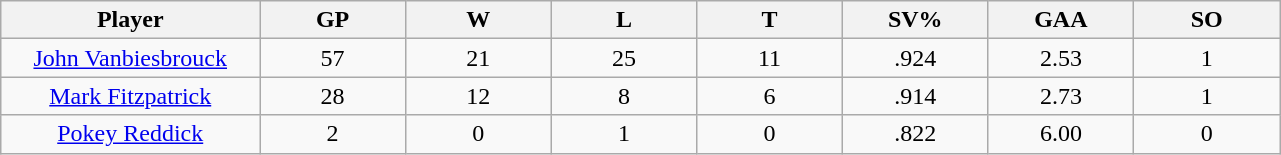<table class="wikitable sortable">
<tr>
<th bgcolor="#DDDDFF" width="16%">Player</th>
<th bgcolor="#DDDDFF" width="9%">GP</th>
<th bgcolor="#DDDDFF" width="9%">W</th>
<th bgcolor="#DDDDFF" width="9%">L</th>
<th bgcolor="#DDDDFF" width="9%">T</th>
<th bgcolor="#DDDDFF" width="9%">SV%</th>
<th bgcolor="#DDDDFF" width="9%">GAA</th>
<th bgcolor="#DDDDFF" width="9%">SO</th>
</tr>
<tr align="center">
<td><a href='#'>John Vanbiesbrouck</a></td>
<td>57</td>
<td>21</td>
<td>25</td>
<td>11</td>
<td>.924</td>
<td>2.53</td>
<td>1</td>
</tr>
<tr align="center">
<td><a href='#'>Mark Fitzpatrick</a></td>
<td>28</td>
<td>12</td>
<td>8</td>
<td>6</td>
<td>.914</td>
<td>2.73</td>
<td>1</td>
</tr>
<tr align="center">
<td><a href='#'>Pokey Reddick</a></td>
<td>2</td>
<td>0</td>
<td>1</td>
<td>0</td>
<td>.822</td>
<td>6.00</td>
<td>0</td>
</tr>
</table>
